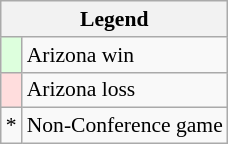<table class="wikitable" style="font-size:90%">
<tr>
<th colspan=2>Legend</th>
</tr>
<tr>
<td style="background:#ddffdd;"> </td>
<td>Arizona win</td>
</tr>
<tr>
<td style="background:#ffdddd;"> </td>
<td>Arizona loss</td>
</tr>
<tr>
<td>*</td>
<td>Non-Conference game</td>
</tr>
</table>
